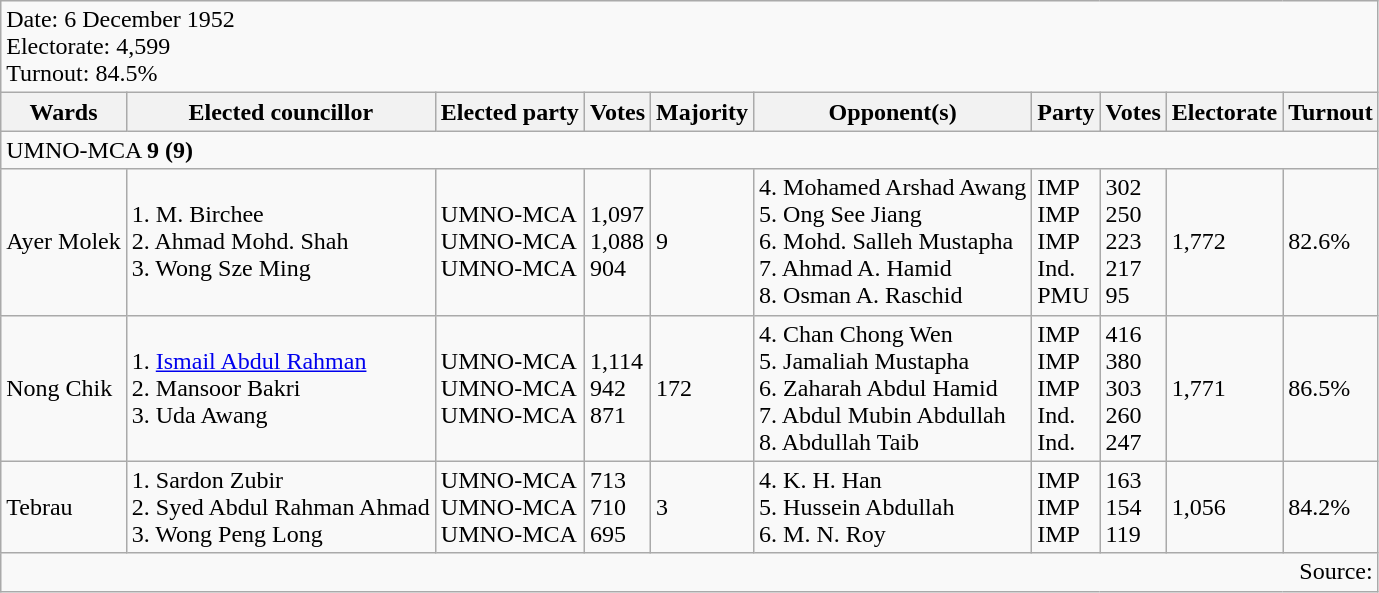<table class=wikitable>
<tr>
<td colspan=10>Date: 6 December 1952<br>Electorate: 4,599 <br>Turnout: 84.5%</td>
</tr>
<tr>
<th>Wards</th>
<th>Elected councillor</th>
<th>Elected party</th>
<th>Votes</th>
<th>Majority</th>
<th>Opponent(s)</th>
<th>Party</th>
<th>Votes</th>
<th>Electorate</th>
<th>Turnout</th>
</tr>
<tr>
<td colspan=10>UMNO-MCA <strong>9 (9)</strong> </td>
</tr>
<tr>
<td>Ayer Molek</td>
<td>1. M. Birchee<br>2. Ahmad Mohd. Shah<br>3. Wong Sze Ming</td>
<td>UMNO-MCA<br>UMNO-MCA<br>UMNO-MCA</td>
<td>1,097<br>1,088<br>904</td>
<td>9</td>
<td>4. Mohamed Arshad Awang<br>5. Ong See Jiang<br>6. Mohd. Salleh Mustapha<br>7. Ahmad A. Hamid<br>8. Osman A. Raschid</td>
<td>IMP<br>IMP<br>IMP<br>Ind.<br>PMU</td>
<td>302<br>250<br>223<br>217<br>95</td>
<td>1,772</td>
<td>82.6%</td>
</tr>
<tr>
<td>Nong Chik</td>
<td>1. <a href='#'>Ismail Abdul Rahman</a><br>2. Mansoor Bakri<br>3. Uda Awang</td>
<td>UMNO-MCA<br>UMNO-MCA<br>UMNO-MCA</td>
<td>1,114<br>942<br>871</td>
<td>172</td>
<td>4. Chan Chong Wen<br>5. Jamaliah Mustapha<br>6. Zaharah Abdul Hamid<br>7. Abdul Mubin Abdullah<br>8. Abdullah Taib</td>
<td>IMP<br>IMP<br>IMP<br>Ind.<br>Ind.</td>
<td>416<br>380<br>303<br>260<br>247</td>
<td>1,771</td>
<td>86.5%</td>
</tr>
<tr>
<td>Tebrau</td>
<td>1. Sardon Zubir<br>2. Syed Abdul Rahman Ahmad<br>3. Wong Peng Long</td>
<td>UMNO-MCA<br>UMNO-MCA<br>UMNO-MCA</td>
<td>713<br>710<br>695</td>
<td>3</td>
<td>4. K. H. Han<br>5. Hussein Abdullah<br>6. M. N. Roy</td>
<td>IMP<br>IMP<br>IMP</td>
<td>163<br>154<br>119</td>
<td>1,056</td>
<td>84.2%</td>
</tr>
<tr>
<td colspan=10 align=right>Source: </td>
</tr>
</table>
